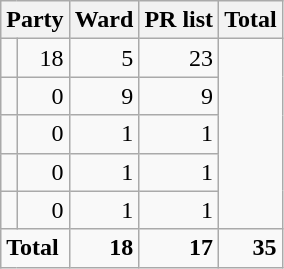<table class=wikitable style="text-align:right">
<tr>
<th colspan=2>Party</th>
<th>Ward</th>
<th>PR list</th>
<th>Total</th>
</tr>
<tr>
<td></td>
<td>18</td>
<td>5</td>
<td>23</td>
</tr>
<tr>
<td></td>
<td>0</td>
<td>9</td>
<td>9</td>
</tr>
<tr>
<td></td>
<td>0</td>
<td>1</td>
<td>1</td>
</tr>
<tr>
<td></td>
<td>0</td>
<td>1</td>
<td>1</td>
</tr>
<tr>
<td></td>
<td>0</td>
<td>1</td>
<td>1</td>
</tr>
<tr>
<td colspan="2" style="text-align:left"><strong>Total</strong></td>
<td><strong>18</strong></td>
<td><strong>17</strong></td>
<td><strong>35</strong></td>
</tr>
</table>
